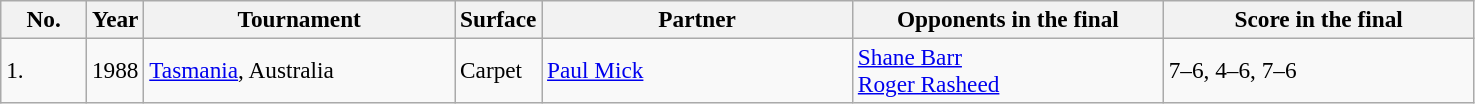<table class="sortable wikitable" style=font-size:97%>
<tr>
<th width=50>No.</th>
<th width=10>Year</th>
<th width=200>Tournament</th>
<th width=50>Surface</th>
<th width=200>Partner</th>
<th width=200>Opponents in the final</th>
<th width=200>Score in the final</th>
</tr>
<tr>
<td>1.</td>
<td>1988</td>
<td> <a href='#'>Tasmania</a>, Australia</td>
<td>Carpet</td>
<td> <a href='#'>Paul Mick</a></td>
<td> <a href='#'>Shane Barr</a><br> <a href='#'>Roger Rasheed</a></td>
<td>7–6, 4–6, 7–6</td>
</tr>
</table>
